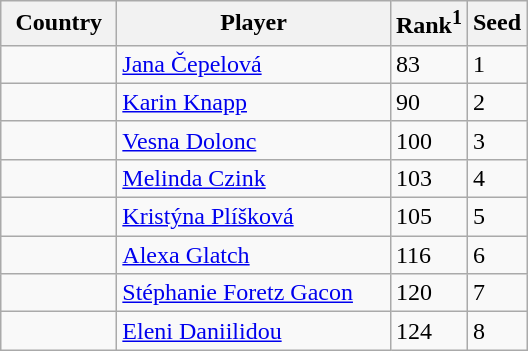<table class="sortable wikitable">
<tr>
<th width="70">Country</th>
<th width="175">Player</th>
<th>Rank<sup>1</sup></th>
<th>Seed</th>
</tr>
<tr>
<td></td>
<td><a href='#'>Jana Čepelová</a></td>
<td>83</td>
<td>1</td>
</tr>
<tr>
<td></td>
<td><a href='#'>Karin Knapp</a></td>
<td>90</td>
<td>2</td>
</tr>
<tr>
<td></td>
<td><a href='#'>Vesna Dolonc</a></td>
<td>100</td>
<td>3</td>
</tr>
<tr>
<td></td>
<td><a href='#'>Melinda Czink</a></td>
<td>103</td>
<td>4</td>
</tr>
<tr>
<td></td>
<td><a href='#'>Kristýna Plíšková</a></td>
<td>105</td>
<td>5</td>
</tr>
<tr>
<td></td>
<td><a href='#'>Alexa Glatch</a></td>
<td>116</td>
<td>6</td>
</tr>
<tr>
<td></td>
<td><a href='#'>Stéphanie Foretz Gacon</a></td>
<td>120</td>
<td>7</td>
</tr>
<tr>
<td></td>
<td><a href='#'>Eleni Daniilidou</a></td>
<td>124</td>
<td>8</td>
</tr>
</table>
